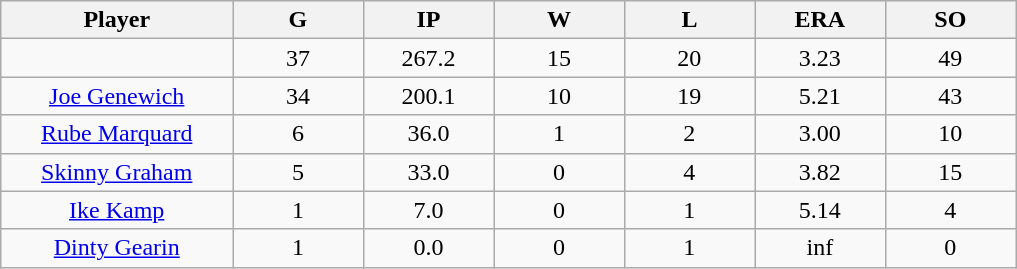<table class="wikitable sortable">
<tr>
<th bgcolor="#DDDDFF" width="16%">Player</th>
<th bgcolor="#DDDDFF" width="9%">G</th>
<th bgcolor="#DDDDFF" width="9%">IP</th>
<th bgcolor="#DDDDFF" width="9%">W</th>
<th bgcolor="#DDDDFF" width="9%">L</th>
<th bgcolor="#DDDDFF" width="9%">ERA</th>
<th bgcolor="#DDDDFF" width="9%">SO</th>
</tr>
<tr align="center">
<td></td>
<td>37</td>
<td>267.2</td>
<td>15</td>
<td>20</td>
<td>3.23</td>
<td>49</td>
</tr>
<tr align="center">
<td><a href='#'>Joe Genewich</a></td>
<td>34</td>
<td>200.1</td>
<td>10</td>
<td>19</td>
<td>5.21</td>
<td>43</td>
</tr>
<tr align=center>
<td><a href='#'>Rube Marquard</a></td>
<td>6</td>
<td>36.0</td>
<td>1</td>
<td>2</td>
<td>3.00</td>
<td>10</td>
</tr>
<tr align=center>
<td><a href='#'>Skinny Graham</a></td>
<td>5</td>
<td>33.0</td>
<td>0</td>
<td>4</td>
<td>3.82</td>
<td>15</td>
</tr>
<tr align=center>
<td><a href='#'>Ike Kamp</a></td>
<td>1</td>
<td>7.0</td>
<td>0</td>
<td>1</td>
<td>5.14</td>
<td>4</td>
</tr>
<tr align=center>
<td><a href='#'>Dinty Gearin</a></td>
<td>1</td>
<td>0.0</td>
<td>0</td>
<td>1</td>
<td>inf</td>
<td>0</td>
</tr>
</table>
